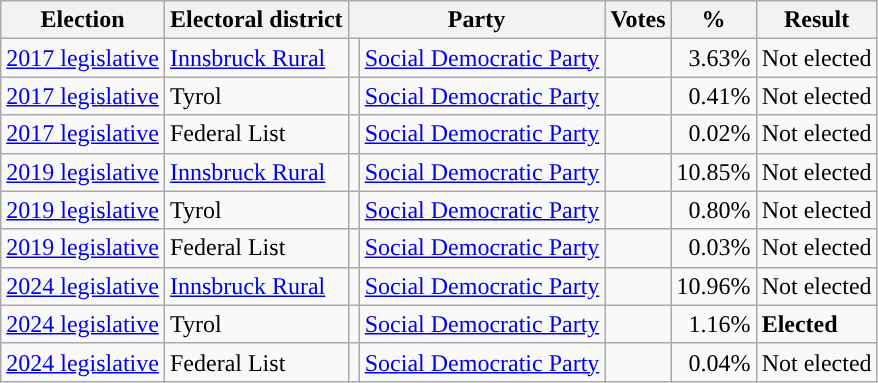<table class="wikitable" style="text-align:left;">
<tr>
<th scope=col>Election</th>
<th scope=col>Electoral district</th>
<th scope=col colspan="2">Party</th>
<th scope=col>Votes</th>
<th scope=col>%</th>
<th scope=col>Result</th>
</tr>
<tr>
<td><a href='#'>2017 legislative</a></td>
<td><a href='#'>Innsbruck Rural</a></td>
<td style="background:"></td>
<td><a href='#'>Social Democratic Party</a></td>
<td align=right></td>
<td align=right>3.63%</td>
<td>Not elected</td>
</tr>
<tr>
<td><a href='#'>2017 legislative</a></td>
<td>Tyrol</td>
<td style="background:"></td>
<td><a href='#'>Social Democratic Party</a></td>
<td align=right></td>
<td align=right>0.41%</td>
<td>Not elected</td>
</tr>
<tr>
<td><a href='#'>2017 legislative</a></td>
<td>Federal List</td>
<td style="background:"></td>
<td><a href='#'>Social Democratic Party</a></td>
<td align=right></td>
<td align=right>0.02%</td>
<td>Not elected</td>
</tr>
<tr>
<td><a href='#'>2019 legislative</a></td>
<td><a href='#'>Innsbruck Rural</a></td>
<td style="background:"></td>
<td><a href='#'>Social Democratic Party</a></td>
<td align=right></td>
<td align=right>10.85%</td>
<td>Not elected</td>
</tr>
<tr>
<td><a href='#'>2019 legislative</a></td>
<td>Tyrol</td>
<td style="background:"></td>
<td><a href='#'>Social Democratic Party</a></td>
<td align=right></td>
<td align=right>0.80%</td>
<td>Not elected</td>
</tr>
<tr>
<td><a href='#'>2019 legislative</a></td>
<td>Federal List</td>
<td style="background:"></td>
<td><a href='#'>Social Democratic Party</a></td>
<td align=right></td>
<td align=right>0.03%</td>
<td>Not elected</td>
</tr>
<tr>
<td><a href='#'>2024 legislative</a></td>
<td><a href='#'>Innsbruck Rural</a></td>
<td style="background:"></td>
<td><a href='#'>Social Democratic Party</a></td>
<td align=right></td>
<td align=right>10.96%</td>
<td>Not elected</td>
</tr>
<tr>
<td><a href='#'>2024 legislative</a></td>
<td>Tyrol</td>
<td style="background:"></td>
<td><a href='#'>Social Democratic Party</a></td>
<td align=right></td>
<td align=right>1.16%</td>
<td><strong>Elected</strong></td>
</tr>
<tr>
<td><a href='#'>2024 legislative</a></td>
<td>Federal List</td>
<td style="background:"></td>
<td><a href='#'>Social Democratic Party</a></td>
<td align=right></td>
<td align=right>0.04%</td>
<td>Not elected</td>
</tr>
</table>
